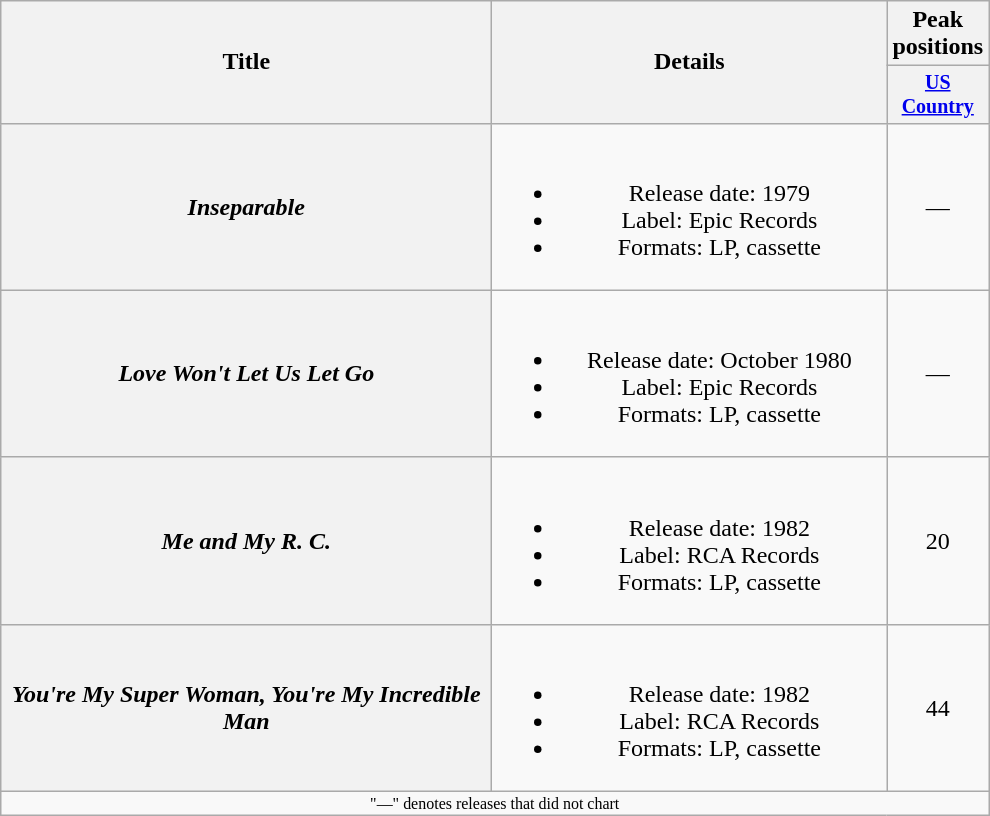<table class="wikitable plainrowheaders" style="text-align:center;">
<tr>
<th rowspan="2" style="width:20em;">Title</th>
<th rowspan="2" style="width:16em;">Details</th>
<th>Peak<br>positions</th>
</tr>
<tr style="font-size:smaller;">
<th width="50"><a href='#'>US Country</a></th>
</tr>
<tr>
<th scope="row"><em>Inseparable</em></th>
<td><br><ul><li>Release date: 1979</li><li>Label: Epic Records</li><li>Formats: LP, cassette</li></ul></td>
<td>—</td>
</tr>
<tr>
<th scope="row"><em>Love Won't Let Us Let Go</em></th>
<td><br><ul><li>Release date: October 1980</li><li>Label: Epic Records</li><li>Formats: LP, cassette</li></ul></td>
<td>—</td>
</tr>
<tr>
<th scope="row"><em>Me and My R. C.</em></th>
<td><br><ul><li>Release date: 1982</li><li>Label: RCA Records</li><li>Formats: LP, cassette</li></ul></td>
<td>20</td>
</tr>
<tr>
<th scope="row"><em>You're My Super Woman, You're My Incredible Man</em></th>
<td><br><ul><li>Release date: 1982</li><li>Label: RCA Records</li><li>Formats: LP, cassette</li></ul></td>
<td>44</td>
</tr>
<tr>
<td colspan="3" style="font-size:8pt">"—" denotes releases that did not chart</td>
</tr>
</table>
